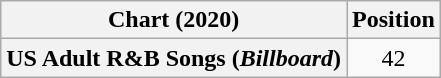<table class="wikitable plainrowheaders" style="text-align:center">
<tr>
<th scope="col">Chart (2020)</th>
<th scope="col">Position</th>
</tr>
<tr>
<th scope="row">US Adult R&B Songs (<em>Billboard</em>)</th>
<td>42</td>
</tr>
</table>
